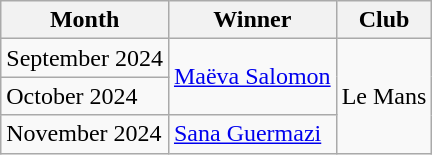<table class="wikitable">
<tr>
<th>Month</th>
<th>Winner</th>
<th>Club</th>
</tr>
<tr>
<td>September 2024</td>
<td rowspan=2> <a href='#'>Maëva Salomon</a></td>
<td rowspan=3>Le Mans</td>
</tr>
<tr>
<td>October 2024</td>
</tr>
<tr>
<td>November 2024</td>
<td> <a href='#'>Sana Guermazi</a></td>
</tr>
</table>
